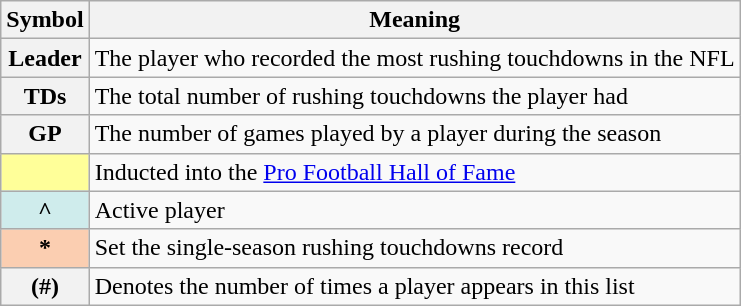<table class="wikitable plainrowheaders" border="1">
<tr>
<th scope="col">Symbol</th>
<th scope="col">Meaning</th>
</tr>
<tr>
<th scope="row" style="text-align:center;"><strong>Leader</strong></th>
<td>The player who recorded the most rushing touchdowns in the NFL</td>
</tr>
<tr>
<th scope="row" style="text-align:center;"><strong>TDs</strong></th>
<td>The total number of rushing touchdowns the player had</td>
</tr>
<tr>
<th scope="row" style="text-align:center;"><strong>GP</strong></th>
<td>The number of games played by a player during the season</td>
</tr>
<tr>
<th scope="row" style="text-align:center; background:#FFFF99;"></th>
<td>Inducted into the <a href='#'>Pro Football Hall of Fame</a></td>
</tr>
<tr>
<th scope="row" style="text-align:center; background:#cfecec;">^</th>
<td>Active player</td>
</tr>
<tr>
<th scope="row" style="text-align:center; background:#fbceb1;">*</th>
<td>Set the single-season rushing touchdowns record</td>
</tr>
<tr>
<th scope="row" style="text-align:center;">(#)</th>
<td>Denotes the number of times a player appears in this list</td>
</tr>
</table>
